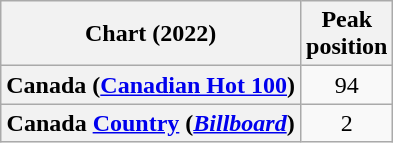<table class="wikitable sortable plainrowheaders" style="text-align:center;">
<tr>
<th>Chart (2022)</th>
<th>Peak<br>position</th>
</tr>
<tr>
<th scope="row">Canada (<a href='#'>Canadian Hot 100</a>)</th>
<td>94</td>
</tr>
<tr>
<th scope="row">Canada <a href='#'>Country</a> (<a href='#'><em>Billboard</em></a>)</th>
<td>2</td>
</tr>
</table>
